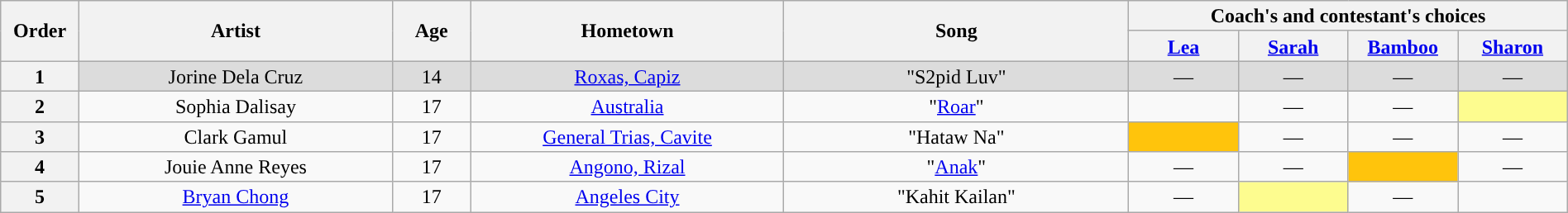<table class="wikitable" style="text-align:center; line-height:17px; width:100%;">
<tr>
<th rowspan="2" scope="col" width="05%">Order</th>
<th rowspan="2" scope="col" width="20%">Artist</th>
<th rowspan="2" scope="col" width="05%">Age</th>
<th rowspan="2" scope="col" width="20%">Hometown</th>
<th rowspan="2" scope="col" width="22%">Song</th>
<th colspan="4" scope="col" width="28%">Coach's and contestant's choices</th>
</tr>
<tr>
<th width="07%"><a href='#'>Lea</a></th>
<th width="07%"><a href='#'>Sarah</a></th>
<th width="07%"><a href='#'>Bamboo</a></th>
<th width="07%"><a href='#'>Sharon</a></th>
</tr>
<tr>
<th>1</th>
<td style="background:#DCDCDC;">Jorine Dela Cruz</td>
<td style="background:#DCDCDC;">14</td>
<td style="background:#DCDCDC;"><a href='#'>Roxas, Capiz</a></td>
<td style="background:#DCDCDC;">"S2pid Luv"</td>
<td style="background:#DCDCDC;">—</td>
<td style="background:#DCDCDC;">—</td>
<td style="background:#DCDCDC;">—</td>
<td style="background:#DCDCDC;">—</td>
</tr>
<tr>
<th>2</th>
<td>Sophia Dalisay</td>
<td>17</td>
<td><a href='#'>Australia</a></td>
<td>"<a href='#'>Roar</a>"</td>
<td><strong></strong></td>
<td>—</td>
<td>—</td>
<td style="background:#fdfc8f;"><strong></strong></td>
</tr>
<tr>
<th>3</th>
<td>Clark Gamul</td>
<td>17</td>
<td><a href='#'>General Trias, Cavite</a></td>
<td>"Hataw Na"</td>
<td style="background:#FFC40C;"><strong></strong></td>
<td>—</td>
<td>—</td>
<td>—</td>
</tr>
<tr>
<th>4</th>
<td>Jouie Anne Reyes</td>
<td>17</td>
<td><a href='#'>Angono, Rizal</a></td>
<td>"<a href='#'>Anak</a>"</td>
<td>—</td>
<td>—</td>
<td style="background:#FFC40C;"><strong></strong></td>
<td>—</td>
</tr>
<tr>
<th>5</th>
<td><a href='#'>Bryan Chong</a></td>
<td>17</td>
<td><a href='#'>Angeles City</a></td>
<td>"Kahit Kailan"</td>
<td>—</td>
<td style="background:#fdfc8f;"><strong></strong></td>
<td>—</td>
<td><strong></strong></td>
</tr>
</table>
